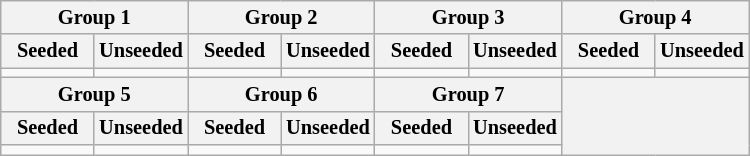<table class="wikitable" style="font-size:85%">
<tr>
<th colspan=2>Group 1</th>
<th colspan=2>Group 2</th>
<th colspan=2>Group 3</th>
<th colspan=2>Group 4</th>
</tr>
<tr>
<th width=12.5%>Seeded</th>
<th width=12.5%>Unseeded</th>
<th width=12.5%>Seeded</th>
<th width=12.5%>Unseeded</th>
<th width=12.5%>Seeded</th>
<th width=12.5%>Unseeded</th>
<th width=12.5%>Seeded</th>
<th width=12.5%>Unseeded</th>
</tr>
<tr>
<td valign=top></td>
<td valign=top></td>
<td valign=top></td>
<td valign=top></td>
<td valign=top></td>
<td valign=top></td>
<td valign=top></td>
<td valign=top></td>
</tr>
<tr>
<th colspan=2>Group 5</th>
<th colspan=2>Group 6</th>
<th colspan=2>Group 7</th>
<th rowspan=3 colspan=2></th>
</tr>
<tr>
<th>Seeded</th>
<th>Unseeded</th>
<th>Seeded</th>
<th>Unseeded</th>
<th>Seeded</th>
<th>Unseeded</th>
</tr>
<tr>
<td valign=top></td>
<td valign=top></td>
<td valign=top></td>
<td valign=top></td>
<td valign=top></td>
<td valign=top></td>
</tr>
</table>
